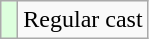<table class="wikitable">
<tr>
<td style="background:#dfd;"> </td>
<td>Regular cast</td>
</tr>
</table>
